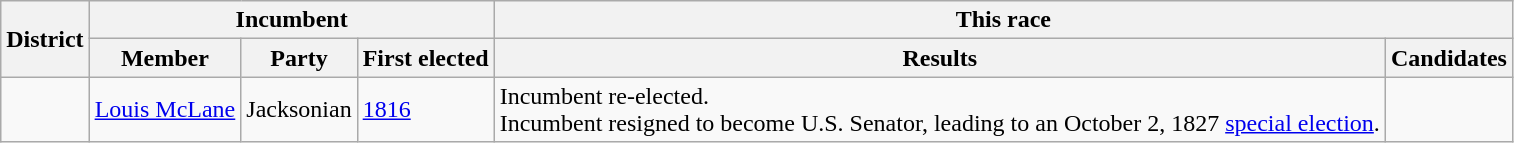<table class=wikitable>
<tr>
<th rowspan=2>District</th>
<th colspan=3>Incumbent</th>
<th colspan=2>This race</th>
</tr>
<tr>
<th>Member</th>
<th>Party</th>
<th>First elected</th>
<th>Results</th>
<th>Candidates</th>
</tr>
<tr>
<td></td>
<td><a href='#'>Louis McLane</a></td>
<td>Jacksonian</td>
<td><a href='#'>1816</a></td>
<td>Incumbent re-elected.<br>Incumbent resigned to become U.S. Senator, leading to an October 2, 1827 <a href='#'>special election</a>.</td>
<td nowrap></td>
</tr>
</table>
